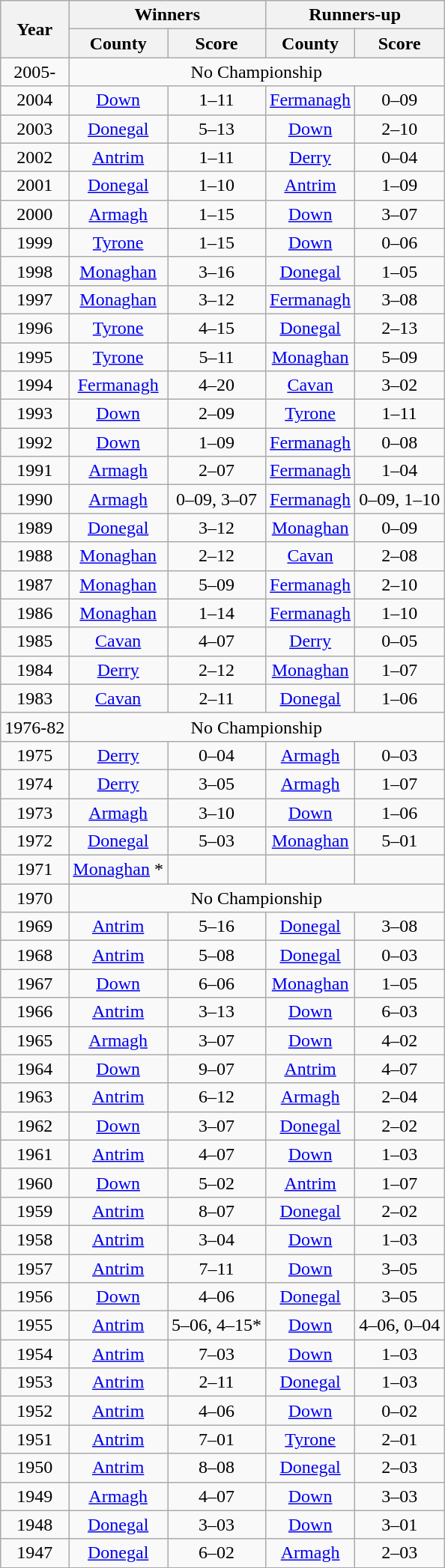<table class="wikitable sortable" style="text-align:center;">
<tr>
<th rowspan="2">Year</th>
<th colspan="2">Winners</th>
<th colspan="2">Runners-up</th>
</tr>
<tr>
<th>County</th>
<th>Score</th>
<th>County</th>
<th>Score</th>
</tr>
<tr>
<td>2005-</td>
<td colspan="4">No Championship</td>
</tr>
<tr>
<td>2004</td>
<td><a href='#'>Down</a></td>
<td>1–11</td>
<td><a href='#'>Fermanagh</a></td>
<td>0–09</td>
</tr>
<tr>
<td>2003</td>
<td><a href='#'>Donegal</a></td>
<td>5–13</td>
<td><a href='#'>Down</a></td>
<td>2–10</td>
</tr>
<tr>
<td>2002</td>
<td><a href='#'>Antrim</a></td>
<td>1–11</td>
<td><a href='#'>Derry</a></td>
<td>0–04</td>
</tr>
<tr>
<td>2001</td>
<td><a href='#'>Donegal</a></td>
<td>1–10</td>
<td><a href='#'>Antrim</a></td>
<td>1–09</td>
</tr>
<tr>
<td>2000</td>
<td><a href='#'>Armagh</a></td>
<td>1–15</td>
<td><a href='#'>Down</a></td>
<td>3–07</td>
</tr>
<tr>
<td>1999</td>
<td><a href='#'>Tyrone</a></td>
<td>1–15</td>
<td><a href='#'>Down</a></td>
<td>0–06</td>
</tr>
<tr>
<td>1998</td>
<td><a href='#'>Monaghan</a></td>
<td>3–16</td>
<td><a href='#'>Donegal</a></td>
<td>1–05</td>
</tr>
<tr>
<td>1997</td>
<td><a href='#'>Monaghan</a></td>
<td>3–12</td>
<td><a href='#'>Fermanagh</a></td>
<td>3–08</td>
</tr>
<tr>
<td>1996</td>
<td><a href='#'>Tyrone</a></td>
<td>4–15</td>
<td><a href='#'>Donegal</a></td>
<td>2–13</td>
</tr>
<tr>
<td>1995</td>
<td><a href='#'>Tyrone</a></td>
<td>5–11</td>
<td><a href='#'>Monaghan</a></td>
<td>5–09</td>
</tr>
<tr>
<td>1994</td>
<td><a href='#'>Fermanagh</a></td>
<td>4–20</td>
<td><a href='#'>Cavan</a></td>
<td>3–02</td>
</tr>
<tr>
<td>1993</td>
<td><a href='#'>Down</a></td>
<td>2–09</td>
<td><a href='#'>Tyrone</a></td>
<td>1–11</td>
</tr>
<tr>
<td>1992</td>
<td><a href='#'>Down</a></td>
<td>1–09</td>
<td><a href='#'>Fermanagh</a></td>
<td>0–08</td>
</tr>
<tr>
<td>1991</td>
<td><a href='#'>Armagh</a></td>
<td>2–07</td>
<td><a href='#'>Fermanagh</a></td>
<td>1–04</td>
</tr>
<tr>
<td>1990</td>
<td><a href='#'>Armagh</a></td>
<td>0–09, 3–07</td>
<td><a href='#'>Fermanagh</a></td>
<td>0–09, 1–10</td>
</tr>
<tr>
<td>1989</td>
<td><a href='#'>Donegal</a></td>
<td>3–12</td>
<td><a href='#'>Monaghan</a></td>
<td>0–09</td>
</tr>
<tr>
<td>1988</td>
<td><a href='#'>Monaghan</a></td>
<td>2–12</td>
<td><a href='#'>Cavan</a></td>
<td>2–08</td>
</tr>
<tr>
<td>1987</td>
<td><a href='#'>Monaghan</a></td>
<td>5–09</td>
<td><a href='#'>Fermanagh</a></td>
<td>2–10</td>
</tr>
<tr>
<td>1986</td>
<td><a href='#'>Monaghan</a></td>
<td>1–14</td>
<td><a href='#'>Fermanagh</a></td>
<td>1–10</td>
</tr>
<tr>
<td>1985</td>
<td><a href='#'>Cavan</a></td>
<td>4–07</td>
<td><a href='#'>Derry</a></td>
<td>0–05</td>
</tr>
<tr>
<td>1984</td>
<td><a href='#'>Derry</a></td>
<td>2–12</td>
<td><a href='#'>Monaghan</a></td>
<td>1–07</td>
</tr>
<tr>
<td>1983</td>
<td><a href='#'>Cavan</a></td>
<td>2–11</td>
<td><a href='#'>Donegal</a></td>
<td>1–06</td>
</tr>
<tr>
<td>1976-82</td>
<td colspan="4">No Championship</td>
</tr>
<tr>
<td>1975</td>
<td><a href='#'>Derry</a></td>
<td>0–04</td>
<td><a href='#'>Armagh</a></td>
<td>0–03</td>
</tr>
<tr>
<td>1974</td>
<td><a href='#'>Derry</a></td>
<td>3–05</td>
<td><a href='#'>Armagh</a></td>
<td>1–07</td>
</tr>
<tr>
<td>1973</td>
<td><a href='#'>Armagh</a></td>
<td>3–10</td>
<td><a href='#'>Down</a></td>
<td>1–06</td>
</tr>
<tr>
<td>1972</td>
<td><a href='#'>Donegal</a></td>
<td>5–03</td>
<td><a href='#'>Monaghan</a></td>
<td>5–01</td>
</tr>
<tr>
<td>1971</td>
<td><a href='#'>Monaghan</a> *</td>
<td></td>
<td></td>
<td></td>
</tr>
<tr>
<td>1970</td>
<td colspan="4">No Championship</td>
</tr>
<tr>
<td>1969</td>
<td><a href='#'>Antrim</a></td>
<td>5–16</td>
<td><a href='#'>Donegal</a></td>
<td>3–08</td>
</tr>
<tr>
<td>1968</td>
<td><a href='#'>Antrim</a></td>
<td>5–08</td>
<td><a href='#'>Donegal</a></td>
<td>0–03</td>
</tr>
<tr>
<td>1967</td>
<td><a href='#'>Down</a></td>
<td>6–06</td>
<td><a href='#'>Monaghan</a></td>
<td>1–05</td>
</tr>
<tr>
<td>1966</td>
<td><a href='#'>Antrim</a></td>
<td>3–13</td>
<td><a href='#'>Down</a></td>
<td>6–03</td>
</tr>
<tr>
<td>1965</td>
<td><a href='#'>Armagh</a></td>
<td>3–07</td>
<td><a href='#'>Down</a></td>
<td>4–02</td>
</tr>
<tr>
<td>1964</td>
<td><a href='#'>Down</a></td>
<td>9–07</td>
<td><a href='#'>Antrim</a></td>
<td>4–07</td>
</tr>
<tr>
<td>1963</td>
<td><a href='#'>Antrim</a></td>
<td>6–12</td>
<td><a href='#'>Armagh</a></td>
<td>2–04</td>
</tr>
<tr>
<td>1962</td>
<td><a href='#'>Down</a></td>
<td>3–07</td>
<td><a href='#'>Donegal</a></td>
<td>2–02</td>
</tr>
<tr>
<td>1961</td>
<td><a href='#'>Antrim</a></td>
<td>4–07</td>
<td><a href='#'>Down</a></td>
<td>1–03</td>
</tr>
<tr>
<td>1960</td>
<td><a href='#'>Down</a></td>
<td>5–02</td>
<td><a href='#'>Antrim</a></td>
<td>1–07</td>
</tr>
<tr>
<td>1959</td>
<td><a href='#'>Antrim</a></td>
<td>8–07</td>
<td><a href='#'>Donegal</a></td>
<td>2–02</td>
</tr>
<tr>
<td>1958</td>
<td><a href='#'>Antrim</a></td>
<td>3–04</td>
<td><a href='#'>Down</a></td>
<td>1–03</td>
</tr>
<tr>
<td>1957</td>
<td><a href='#'>Antrim</a></td>
<td>7–11</td>
<td><a href='#'>Down</a></td>
<td>3–05</td>
</tr>
<tr>
<td>1956</td>
<td><a href='#'>Down</a></td>
<td>4–06</td>
<td><a href='#'>Donegal</a></td>
<td>3–05</td>
</tr>
<tr>
<td>1955</td>
<td><a href='#'>Antrim</a></td>
<td>5–06, 4–15*</td>
<td><a href='#'>Down</a></td>
<td>4–06, 0–04</td>
</tr>
<tr>
<td>1954</td>
<td><a href='#'>Antrim</a></td>
<td>7–03</td>
<td><a href='#'>Down</a></td>
<td>1–03</td>
</tr>
<tr>
<td>1953</td>
<td><a href='#'>Antrim</a></td>
<td>2–11</td>
<td><a href='#'>Donegal</a></td>
<td>1–03</td>
</tr>
<tr>
<td>1952</td>
<td><a href='#'>Antrim</a></td>
<td>4–06</td>
<td><a href='#'>Down</a></td>
<td>0–02</td>
</tr>
<tr>
<td>1951</td>
<td><a href='#'>Antrim</a></td>
<td>7–01</td>
<td><a href='#'>Tyrone</a></td>
<td>2–01</td>
</tr>
<tr>
<td>1950</td>
<td><a href='#'>Antrim</a></td>
<td>8–08</td>
<td><a href='#'>Donegal</a></td>
<td>2–03</td>
</tr>
<tr>
<td>1949</td>
<td><a href='#'>Armagh</a></td>
<td>4–07</td>
<td><a href='#'>Down</a></td>
<td>3–03</td>
</tr>
<tr>
<td>1948</td>
<td><a href='#'>Donegal</a></td>
<td>3–03</td>
<td><a href='#'>Down</a></td>
<td>3–01</td>
</tr>
<tr>
<td>1947</td>
<td><a href='#'>Donegal</a></td>
<td>6–02</td>
<td><a href='#'>Armagh</a></td>
<td>2–03</td>
</tr>
</table>
